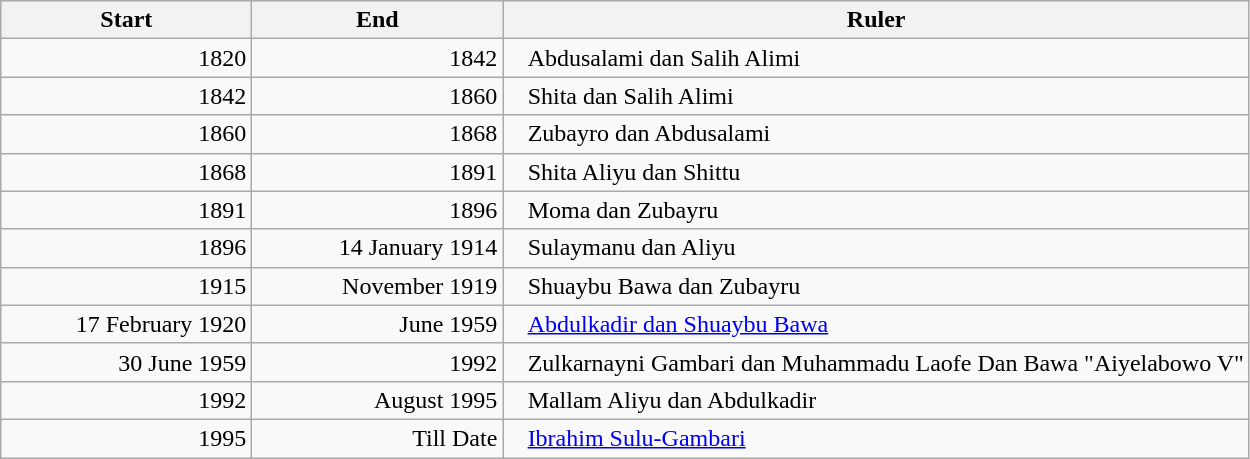<table class=wikitable style="text-align:right;">
<tr>
<th style="width:10em;">Start</th>
<th style="width:10em;">End</th>
<th>Ruler</th>
</tr>
<tr>
<td>1820</td>
<td>1842</td>
<td style="text-align:left;padding-left:1em;">Abdusalami dan Salih Alimi</td>
</tr>
<tr>
<td>1842</td>
<td>1860</td>
<td style="text-align:left;padding-left:1em;">Shita dan Salih Alimi</td>
</tr>
<tr>
<td>1860</td>
<td>1868</td>
<td style="text-align:left;padding-left:1em;">Zubayro dan Abdusalami</td>
</tr>
<tr>
<td>1868</td>
<td>1891</td>
<td style="text-align:left;padding-left:1em;">Shita Aliyu dan Shittu</td>
</tr>
<tr>
<td>1891</td>
<td>1896</td>
<td style="text-align:left;padding-left:1em;">Moma dan Zubayru</td>
</tr>
<tr>
<td>1896</td>
<td>14 January 1914</td>
<td style="text-align:left;padding-left:1em;">Sulaymanu dan Aliyu</td>
</tr>
<tr>
<td>1915</td>
<td>November 1919</td>
<td style="text-align:left;padding-left:1em;">Shuaybu Bawa dan Zubayru</td>
</tr>
<tr>
<td>17 February 1920</td>
<td>June 1959</td>
<td style="text-align:left;padding-left:1em;"><a href='#'>Abdulkadir dan Shuaybu Bawa</a></td>
</tr>
<tr>
<td>30 June 1959</td>
<td>1992</td>
<td style="text-align:left;padding-left:1em;">Zulkarnayni Gambari dan Muhammadu Laofe Dan Bawa "Aiyelabowo V"</td>
</tr>
<tr>
<td>1992</td>
<td>August 1995</td>
<td style="text-align:left;padding-left:1em;">Mallam Aliyu dan Abdulkadir</td>
</tr>
<tr>
<td>1995</td>
<td>Till Date</td>
<td style="text-align:left;padding-left:1em;"><a href='#'>Ibrahim Sulu-Gambari</a></td>
</tr>
</table>
